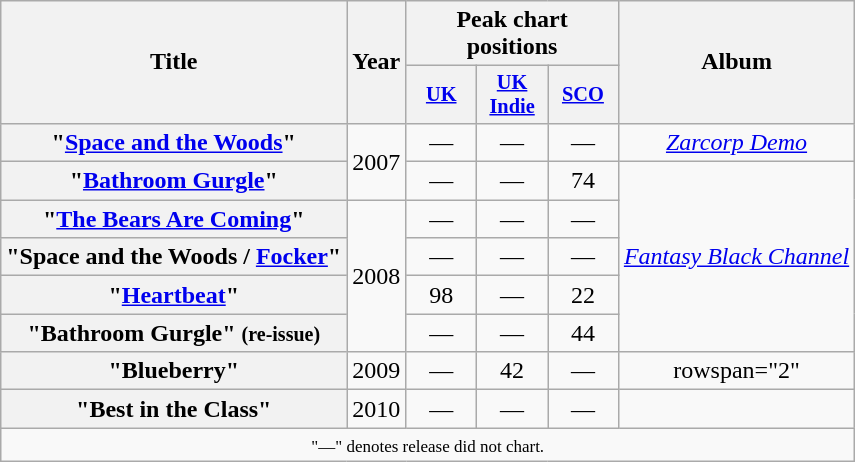<table class="wikitable plainrowheaders" style="text-align:center;">
<tr>
<th scope="col" rowspan="2">Title</th>
<th scope="col" rowspan="2">Year</th>
<th scope="col" colspan="3">Peak chart positions</th>
<th scope="col" rowspan="2">Album</th>
</tr>
<tr>
<th scope="col" style="width:3em;font-size:85%;"><a href='#'>UK</a><br></th>
<th scope="col" style="width:3em;font-size:85%;"><a href='#'>UK<br>Indie</a><br></th>
<th scope="col" style="width:3em;font-size:85%;"><a href='#'>SCO</a><br></th>
</tr>
<tr>
<th scope="row">"<a href='#'>Space and the Woods</a>"</th>
<td rowspan="2">2007</td>
<td>—</td>
<td>—</td>
<td>—</td>
<td><em><a href='#'>Zarcorp Demo</a></em></td>
</tr>
<tr>
<th scope="row">"<a href='#'>Bathroom Gurgle</a>"</th>
<td>—</td>
<td>—</td>
<td>74</td>
<td rowspan="5"><em><a href='#'>Fantasy Black Channel</a></em></td>
</tr>
<tr>
<th scope="row">"<a href='#'>The Bears Are Coming</a>"</th>
<td rowspan="4">2008</td>
<td>—</td>
<td>—</td>
<td>—</td>
</tr>
<tr>
<th scope="row">"Space and the Woods / <a href='#'>Focker</a>"</th>
<td>—</td>
<td>—</td>
<td>—</td>
</tr>
<tr>
<th scope="row">"<a href='#'>Heartbeat</a>"</th>
<td>98</td>
<td>—</td>
<td>22</td>
</tr>
<tr>
<th scope="row">"Bathroom Gurgle" <small>(re-issue)</small></th>
<td>—</td>
<td>—</td>
<td>44</td>
</tr>
<tr>
<th scope="row">"Blueberry"</th>
<td>2009</td>
<td>—</td>
<td>42</td>
<td>—</td>
<td>rowspan="2" </td>
</tr>
<tr>
<th scope="row">"Best in the Class"</th>
<td>2010</td>
<td>—</td>
<td>—</td>
<td>—</td>
</tr>
<tr>
<td colspan="9" style="font-size:85%"><small>"—" denotes release did not chart.</small></td>
</tr>
</table>
